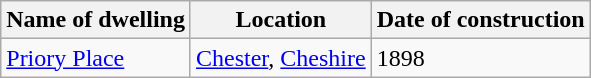<table class="wikitable sortable">
<tr>
<th>Name of dwelling</th>
<th>Location</th>
<th>Date of construction</th>
</tr>
<tr>
<td><a href='#'>Priory Place</a></td>
<td><a href='#'>Chester</a>, <a href='#'>Cheshire</a></td>
<td>1898</td>
</tr>
</table>
